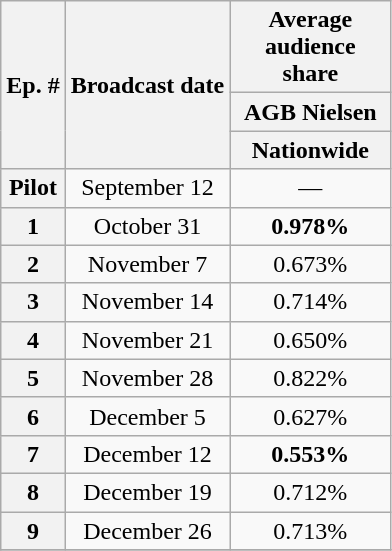<table class="wikitable" style="text-align:center">
<tr>
<th rowspan="3">Ep. #</th>
<th rowspan="3">Broadcast date</th>
<th>Average audience share</th>
</tr>
<tr>
<th colspan="1">AGB Nielsen<br></th>
</tr>
<tr>
<th width=100>Nationwide</th>
</tr>
<tr>
<th>Pilot</th>
<td>September 12</td>
<td>—</td>
</tr>
<tr>
<th>1</th>
<td>October 31</td>
<td><span><strong>0.978%</strong></span></td>
</tr>
<tr>
<th>2</th>
<td>November 7</td>
<td>0.673%</td>
</tr>
<tr>
<th>3</th>
<td>November 14</td>
<td>0.714%</td>
</tr>
<tr>
<th>4</th>
<td>November 21</td>
<td>0.650%</td>
</tr>
<tr>
<th>5</th>
<td>November 28</td>
<td>0.822%</td>
</tr>
<tr>
<th>6</th>
<td>December 5</td>
<td>0.627%</td>
</tr>
<tr>
<th>7</th>
<td>December 12</td>
<td><span><strong>0.553%</strong></span></td>
</tr>
<tr>
<th>8</th>
<td>December 19</td>
<td>0.712%</td>
</tr>
<tr>
<th>9</th>
<td>December 26</td>
<td>0.713%</td>
</tr>
<tr>
</tr>
</table>
